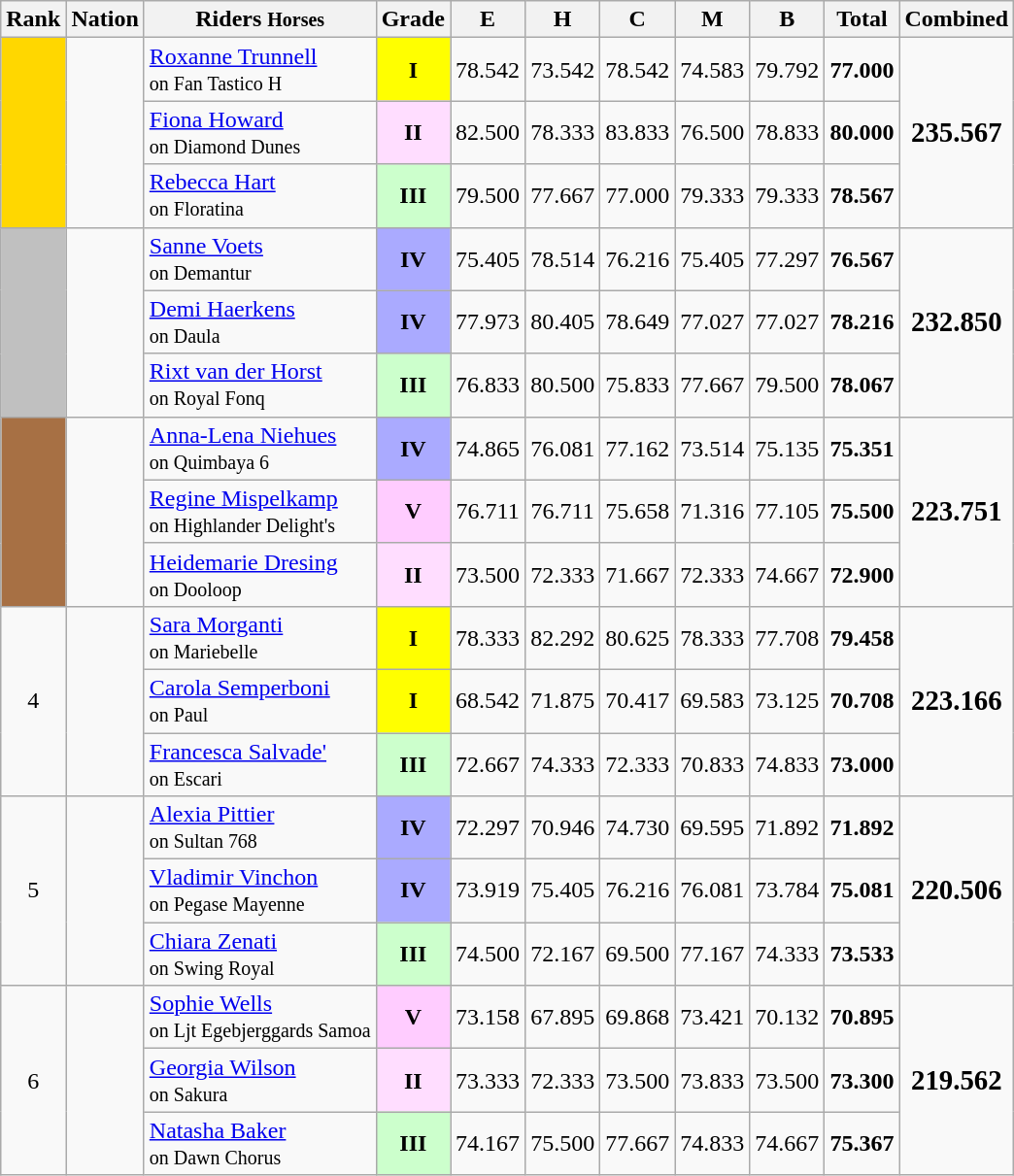<table class="wikitable" style="text-align:center">
<tr>
<th>Rank</th>
<th>Nation</th>
<th>Riders <small>Horses</small></th>
<th>Grade</th>
<th>E</th>
<th>H</th>
<th>C</th>
<th>M</th>
<th>B</th>
<th>Total</th>
<th>Combined</th>
</tr>
<tr>
<td rowspan="3" bgcolor=gold></td>
<td rowspan="3" align="left"><big></big></td>
<td align="left"><a href='#'>Roxanne Trunnell</a> <br> <small> on Fan Tastico H </small></td>
<td bgcolor=yellow><strong>I</strong></td>
<td>78.542</td>
<td>73.542</td>
<td>78.542</td>
<td>74.583</td>
<td>79.792</td>
<td><strong>77.000</strong></td>
<td rowspan="3"><strong><big>235.567</big></strong></td>
</tr>
<tr>
<td align="left"><a href='#'>Fiona Howard</a> <br> <small> on Diamond Dunes</small></td>
<td bgcolor=ffddff><strong>II</strong></td>
<td>82.500</td>
<td>78.333</td>
<td>83.833</td>
<td>76.500</td>
<td>78.833</td>
<td><strong>80.000</strong></td>
</tr>
<tr>
<td align="left"><a href='#'>Rebecca Hart</a> <br> <small> on Floratina</small></td>
<td bgcolor=ccffcc><strong>III</strong></td>
<td>79.500</td>
<td>77.667</td>
<td>77.000</td>
<td>79.333</td>
<td>79.333</td>
<td><strong>78.567</strong></td>
</tr>
<tr>
<td rowspan="3" bgcolor=silver></td>
<td rowspan="3" align="left"><big></big></td>
<td align="left"><a href='#'>Sanne Voets</a> <br> <small> on Demantur</small></td>
<td bgcolor=aaaaff><strong>IV</strong></td>
<td>75.405</td>
<td>78.514</td>
<td>76.216</td>
<td>75.405</td>
<td>77.297</td>
<td><strong>76.567</strong></td>
<td rowspan="3"><strong><big>232.850</big></strong></td>
</tr>
<tr>
<td align="left"><a href='#'>Demi Haerkens</a> <br> <small> on Daula</small></td>
<td bgcolor=aaaaff><strong>IV</strong></td>
<td>77.973</td>
<td>80.405</td>
<td>78.649</td>
<td>77.027</td>
<td>77.027</td>
<td><strong>78.216</strong></td>
</tr>
<tr>
<td align="left"><a href='#'>Rixt van der Horst</a>  <br> <small> on Royal Fonq</small></td>
<td bgcolor=ccffcc><strong>III</strong></td>
<td>76.833</td>
<td>80.500</td>
<td>75.833</td>
<td>77.667</td>
<td>79.500</td>
<td><strong>78.067</strong></td>
</tr>
<tr>
<td rowspan="3" bgcolor=A77044></td>
<td rowspan="3" align="left"><big></big></td>
<td align="left"><a href='#'>Anna-Lena Niehues</a> <br> <small> on Quimbaya 6</small></td>
<td bgcolor=aaaaff><strong>IV</strong></td>
<td>74.865</td>
<td>76.081</td>
<td>77.162</td>
<td>73.514</td>
<td>75.135</td>
<td><strong>75.351</strong></td>
<td rowspan="3"><strong><big>223.751</big></strong></td>
</tr>
<tr>
<td align="left"><a href='#'>Regine Mispelkamp</a> <br> <small> on Highlander Delight's</small></td>
<td bgcolor=ffccff><strong>V</strong></td>
<td>76.711</td>
<td>76.711</td>
<td>75.658</td>
<td>71.316</td>
<td>77.105</td>
<td><strong>75.500</strong></td>
</tr>
<tr>
<td align="left"><a href='#'>Heidemarie Dresing</a> <br> <small> on Dooloop</small></td>
<td bgcolor=ffddff><strong>II</strong></td>
<td>73.500</td>
<td>72.333</td>
<td>71.667</td>
<td>72.333</td>
<td>74.667</td>
<td><strong>72.900</strong></td>
</tr>
<tr>
<td rowspan="3">4</td>
<td rowspan="3" align="left"><big></big></td>
<td align="left"><a href='#'>Sara Morganti</a> <br> <small> on Mariebelle</small></td>
<td bgcolor=yellow><strong>I</strong></td>
<td>78.333</td>
<td>82.292</td>
<td>80.625</td>
<td>78.333</td>
<td>77.708</td>
<td><strong>79.458</strong></td>
<td rowspan="3"><strong><big>223.166</big></strong></td>
</tr>
<tr>
<td align="left"><a href='#'>Carola Semperboni</a> <br> <small> on Paul</small></td>
<td bgcolor=yellow><strong>I</strong></td>
<td>68.542</td>
<td>71.875</td>
<td>70.417</td>
<td>69.583</td>
<td>73.125</td>
<td><strong>70.708</strong></td>
</tr>
<tr>
<td align="left"><a href='#'>Francesca Salvade'</a> <br> <small> on Escari</small></td>
<td bgcolor=ccffcc><strong>III</strong></td>
<td>72.667</td>
<td>74.333</td>
<td>72.333</td>
<td>70.833</td>
<td>74.833</td>
<td><strong>73.000</strong></td>
</tr>
<tr>
<td rowspan="3">5</td>
<td rowspan="3" align="left"><big></big></td>
<td align="left"><a href='#'>Alexia Pittier</a> <br> <small> on Sultan 768</small></td>
<td bgcolor=aaaaff><strong>IV</strong></td>
<td>72.297</td>
<td>70.946</td>
<td>74.730</td>
<td>69.595</td>
<td>71.892</td>
<td><strong>71.892</strong></td>
<td rowspan="3"><strong><big>220.506</big></strong></td>
</tr>
<tr>
<td align="left"><a href='#'>Vladimir Vinchon</a> <br> <small> on Pegase Mayenne</small></td>
<td bgcolor=aaaaff><strong>IV</strong></td>
<td>73.919</td>
<td>75.405</td>
<td>76.216</td>
<td>76.081</td>
<td>73.784</td>
<td><strong>75.081</strong></td>
</tr>
<tr>
<td align="left"><a href='#'>Chiara Zenati</a> <br> <small> on Swing Royal</small></td>
<td bgcolor=ccffcc><strong>III</strong></td>
<td>74.500</td>
<td>72.167</td>
<td>69.500</td>
<td>77.167</td>
<td>74.333</td>
<td><strong>73.533</strong></td>
</tr>
<tr>
<td rowspan="3">6</td>
<td rowspan="3" align="left"><big></big></td>
<td align="left"><a href='#'>Sophie Wells</a> <br> <small> on Ljt Egebjerggards Samoa</small></td>
<td bgcolor=ffccff><strong>V</strong></td>
<td>73.158</td>
<td>67.895</td>
<td>69.868</td>
<td>73.421</td>
<td>70.132</td>
<td><strong>70.895</strong></td>
<td rowspan="3"><strong><big>219.562</big></strong></td>
</tr>
<tr>
<td align="left"><a href='#'>Georgia Wilson</a> <br> <small> on Sakura</small></td>
<td bgcolor=ffddff><strong>II</strong></td>
<td>73.333</td>
<td>72.333</td>
<td>73.500</td>
<td>73.833</td>
<td>73.500</td>
<td><strong>73.300</strong></td>
</tr>
<tr>
<td align="left"><a href='#'>Natasha Baker</a> <br> <small> on Dawn Chorus</small></td>
<td bgcolor=ccffcc><strong>III</strong></td>
<td>74.167</td>
<td>75.500</td>
<td>77.667</td>
<td>74.833</td>
<td>74.667</td>
<td><strong>75.367</strong></td>
</tr>
</table>
